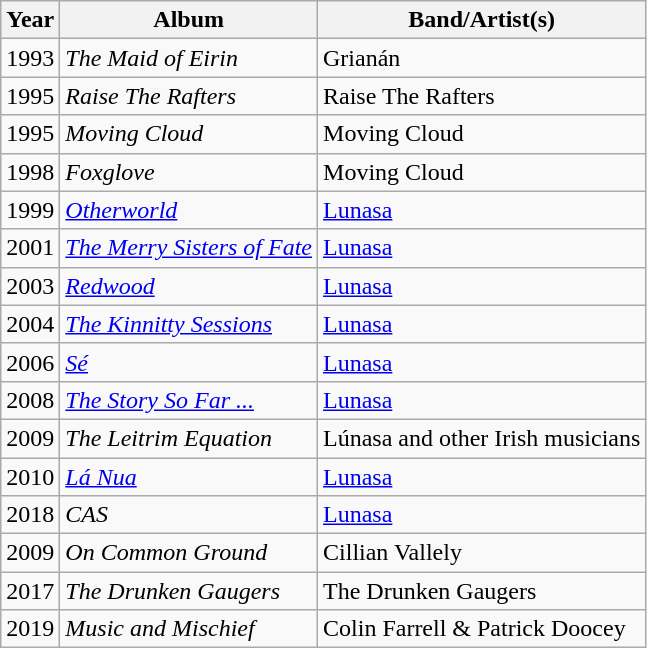<table class="wikitable sortable">
<tr>
<th>Year</th>
<th>Album</th>
<th>Band/Artist(s)</th>
</tr>
<tr>
<td>1993</td>
<td><em>The Maid of Eirin</em></td>
<td>Grianán</td>
</tr>
<tr>
<td>1995</td>
<td><em>Raise The Rafters</em></td>
<td>Raise The Rafters</td>
</tr>
<tr>
<td>1995</td>
<td><em>Moving Cloud</em></td>
<td>Moving Cloud</td>
</tr>
<tr>
<td>1998</td>
<td><em>Foxglove</em></td>
<td>Moving Cloud</td>
</tr>
<tr>
<td>1999</td>
<td><a href='#'><em>Otherworld</em></a></td>
<td><a href='#'>Lunasa</a></td>
</tr>
<tr>
<td>2001</td>
<td><a href='#'><em>The Merry Sisters of Fate</em></a></td>
<td><a href='#'>Lunasa</a></td>
</tr>
<tr>
<td>2003</td>
<td><em><a href='#'>Redwood</a></em></td>
<td><a href='#'>Lunasa</a></td>
</tr>
<tr>
<td>2004</td>
<td><em><a href='#'>The Kinnitty Sessions</a></em></td>
<td><a href='#'>Lunasa</a></td>
</tr>
<tr>
<td>2006</td>
<td><a href='#'><em>Sé</em></a></td>
<td><a href='#'>Lunasa</a></td>
</tr>
<tr>
<td>2008</td>
<td><a href='#'><em>The Story So Far ...</em></a></td>
<td><a href='#'>Lunasa</a></td>
</tr>
<tr>
<td>2009</td>
<td><em>The Leitrim Equation</em></td>
<td>Lúnasa and other Irish musicians</td>
</tr>
<tr>
<td>2010</td>
<td><a href='#'><em>Lá Nua</em></a></td>
<td><a href='#'>Lunasa</a></td>
</tr>
<tr>
<td>2018</td>
<td><em>CAS</em></td>
<td><a href='#'>Lunasa</a></td>
</tr>
<tr>
<td>2009</td>
<td><em>On Common Ground</em></td>
<td>Cillian Vallely</td>
</tr>
<tr>
<td>2017</td>
<td><em>The Drunken Gaugers</em></td>
<td>The Drunken Gaugers</td>
</tr>
<tr>
<td>2019</td>
<td><em>Music and Mischief</em></td>
<td>Colin Farrell & Patrick Doocey</td>
</tr>
</table>
